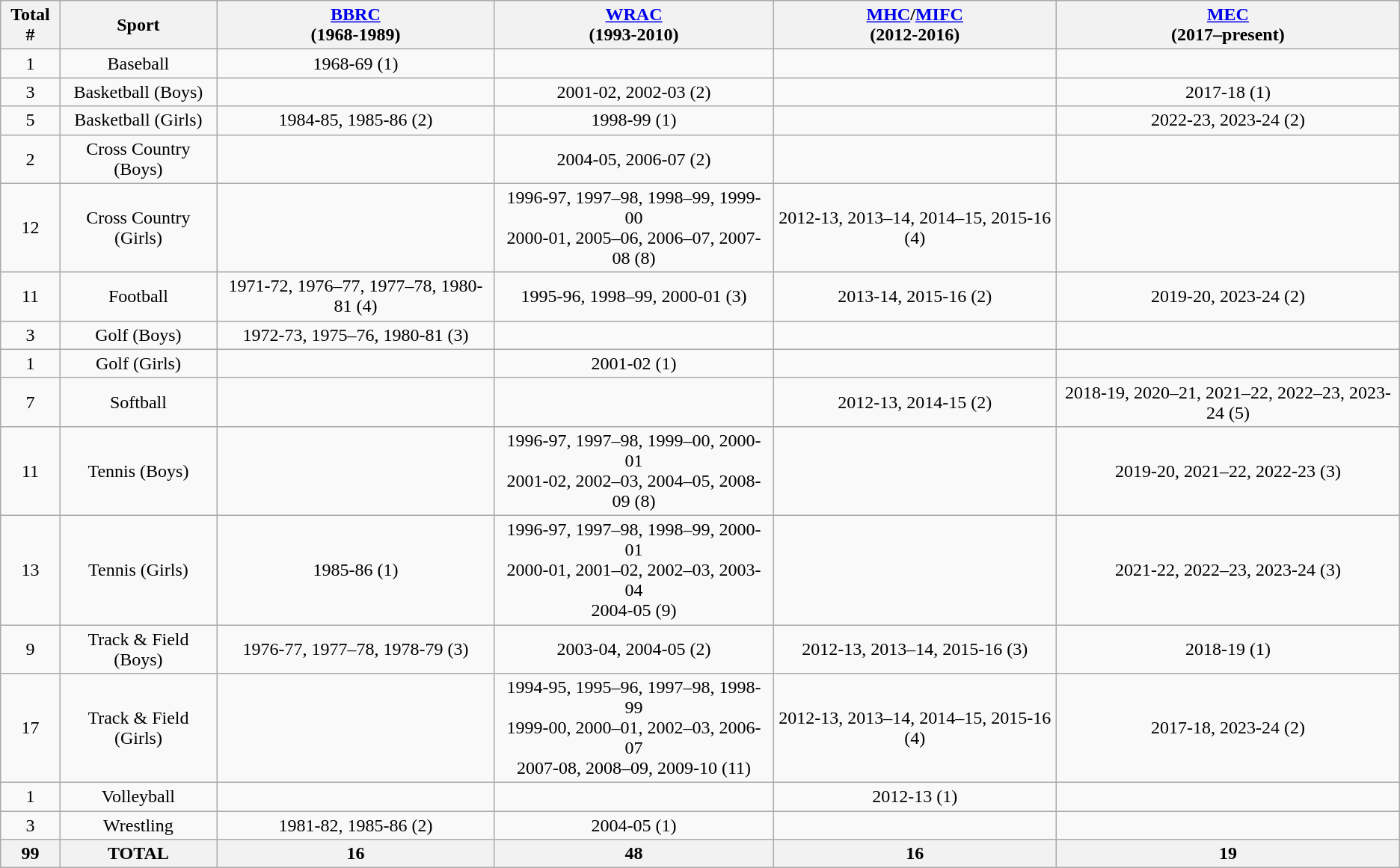<table class="wikitable sortable" style="text-align: center">
<tr>
<th>Total #</th>
<th>Sport</th>
<th class="unsortable"><a href='#'>BBRC</a><br>(1968-1989)</th>
<th class="unsortable"><a href='#'>WRAC</a><br>(1993-2010)</th>
<th class="unsortable"><a href='#'>MHC</a>/<a href='#'>MIFC</a><br>(2012-2016)</th>
<th class="unsortable"><a href='#'>MEC</a><br>(2017–present)</th>
</tr>
<tr>
<td>1</td>
<td>Baseball</td>
<td>1968-69 (1)</td>
<td></td>
<td></td>
<td></td>
</tr>
<tr>
<td>3</td>
<td>Basketball (Boys)</td>
<td></td>
<td>2001-02, 2002-03 (2)</td>
<td></td>
<td>2017-18 (1)</td>
</tr>
<tr>
<td>5</td>
<td>Basketball (Girls)</td>
<td>1984-85, 1985-86 (2)</td>
<td>1998-99 (1)</td>
<td></td>
<td>2022-23, 2023-24 (2)</td>
</tr>
<tr>
<td>2</td>
<td>Cross Country (Boys)</td>
<td></td>
<td>2004-05, 2006-07 (2)</td>
<td></td>
<td></td>
</tr>
<tr>
<td>12</td>
<td>Cross Country (Girls)</td>
<td></td>
<td>1996-97, 1997–98, 1998–99, 1999-00<br>2000-01, 2005–06, 2006–07, 2007-08 (8)</td>
<td>2012-13, 2013–14, 2014–15, 2015-16 (4)</td>
<td></td>
</tr>
<tr>
<td>11</td>
<td>Football</td>
<td>1971-72, 1976–77, 1977–78, 1980-81 (4)</td>
<td>1995-96, 1998–99, 2000-01 (3)</td>
<td>2013-14, 2015-16 (2)</td>
<td>2019-20, 2023-24 (2)</td>
</tr>
<tr>
<td>3</td>
<td>Golf (Boys)</td>
<td>1972-73, 1975–76, 1980-81 (3)</td>
<td></td>
<td></td>
<td></td>
</tr>
<tr>
<td>1</td>
<td>Golf (Girls)</td>
<td></td>
<td>2001-02 (1)</td>
<td></td>
<td></td>
</tr>
<tr>
<td>7</td>
<td>Softball</td>
<td></td>
<td></td>
<td>2012-13, 2014-15 (2)</td>
<td>2018-19, 2020–21, 2021–22, 2022–23, 2023-24 (5)</td>
</tr>
<tr>
<td>11</td>
<td>Tennis (Boys)</td>
<td></td>
<td>1996-97, 1997–98, 1999–00, 2000-01<br>2001-02, 2002–03, 2004–05, 2008-09 (8)</td>
<td></td>
<td>2019-20, 2021–22, 2022-23 (3)</td>
</tr>
<tr>
<td>13</td>
<td>Tennis (Girls)</td>
<td>1985-86 (1)</td>
<td>1996-97, 1997–98, 1998–99, 2000-01<br>2000-01, 2001–02, 2002–03, 2003-04<br>2004-05 (9)</td>
<td></td>
<td>2021-22, 2022–23, 2023-24 (3)</td>
</tr>
<tr>
<td>9</td>
<td>Track & Field (Boys)</td>
<td>1976-77, 1977–78, 1978-79 (3)</td>
<td>2003-04, 2004-05 (2)</td>
<td>2012-13, 2013–14, 2015-16 (3)</td>
<td>2018-19 (1)</td>
</tr>
<tr>
<td>17</td>
<td>Track & Field (Girls)</td>
<td></td>
<td>1994-95, 1995–96, 1997–98, 1998-99<br>1999-00, 2000–01, 2002–03, 2006-07<br>2007-08, 2008–09, 2009-10 (11)</td>
<td>2012-13, 2013–14, 2014–15, 2015-16 (4)</td>
<td>2017-18, 2023-24 (2)</td>
</tr>
<tr>
<td>1</td>
<td>Volleyball</td>
<td></td>
<td></td>
<td>2012-13 (1)</td>
<td></td>
</tr>
<tr>
<td>3</td>
<td>Wrestling</td>
<td>1981-82, 1985-86 (2)</td>
<td>2004-05 (1)</td>
<td></td>
<td></td>
</tr>
<tr>
<th><strong>99</strong></th>
<th><strong>TOTAL</strong></th>
<th><strong>16</strong></th>
<th><strong>48</strong></th>
<th><strong>16</strong></th>
<th><strong>19</strong></th>
</tr>
</table>
